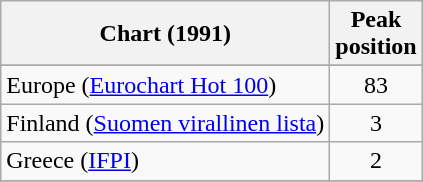<table class="wikitable sortable">
<tr>
<th>Chart (1991)</th>
<th>Peak<br>position</th>
</tr>
<tr>
</tr>
<tr>
<td>Europe (<a href='#'>Eurochart Hot 100</a>)</td>
<td align="center">83</td>
</tr>
<tr>
<td>Finland (<a href='#'>Suomen virallinen lista</a>)</td>
<td align="center">3</td>
</tr>
<tr>
<td>Greece (<a href='#'>IFPI</a>)</td>
<td align="center">2</td>
</tr>
<tr>
</tr>
<tr>
</tr>
<tr>
</tr>
</table>
